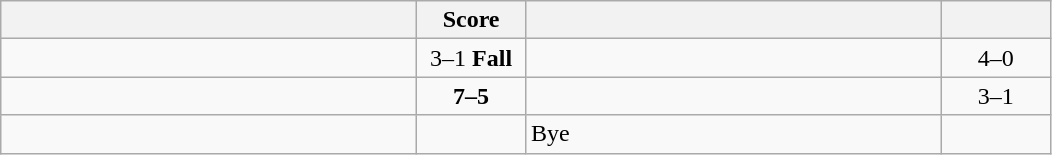<table class="wikitable" style="text-align: center; ">
<tr>
<th align="right" width="270"></th>
<th width="65">Score</th>
<th align="left" width="270"></th>
<th width="65"></th>
</tr>
<tr>
<td align="left"><strong></strong></td>
<td>3–1 <strong>Fall</strong></td>
<td align="left"></td>
<td>4–0 <strong></strong></td>
</tr>
<tr>
<td align="left"><strong></strong></td>
<td><strong>7–5</strong></td>
<td align="left"></td>
<td>3–1 <strong></strong></td>
</tr>
<tr>
<td align="left"><strong></strong></td>
<td></td>
<td align="left">Bye</td>
<td></td>
</tr>
</table>
